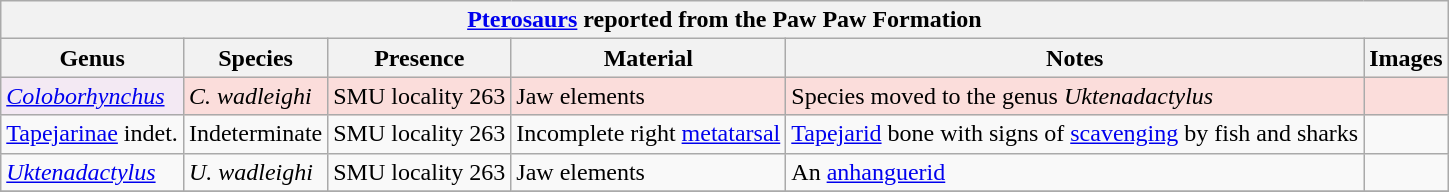<table class="wikitable" align="center">
<tr>
<th colspan="6" align="center"><strong><a href='#'>Pterosaurs</a> reported from the Paw Paw Formation</strong></th>
</tr>
<tr>
<th>Genus</th>
<th>Species</th>
<th>Presence</th>
<th><strong>Material</strong></th>
<th>Notes</th>
<th>Images</th>
</tr>
<tr>
<td style="background:#f3e9f3;"><em><a href='#'>Coloborhynchus</a></em></td>
<td style="background:#fbdddb;"><em>C. wadleighi</em></td>
<td style="background:#fbdddb;">SMU locality 263</td>
<td style="background:#fbdddb;">Jaw elements</td>
<td style="background:#fbdddb;">Species moved to the genus <em>Uktenadactylus</em></td>
<td style="background:#fbdddb;"></td>
</tr>
<tr>
<td><a href='#'>Tapejarinae</a> indet.</td>
<td>Indeterminate</td>
<td>SMU locality 263</td>
<td>Incomplete right <a href='#'>metatarsal</a></td>
<td><a href='#'>Tapejarid</a> bone with signs of <a href='#'>scavenging</a> by fish and sharks</td>
<td></td>
</tr>
<tr>
<td><em><a href='#'>Uktenadactylus</a></em></td>
<td><em>U. wadleighi</em></td>
<td>SMU locality 263</td>
<td>Jaw elements</td>
<td>An <a href='#'>anhanguerid</a></td>
<td></td>
</tr>
<tr>
</tr>
</table>
